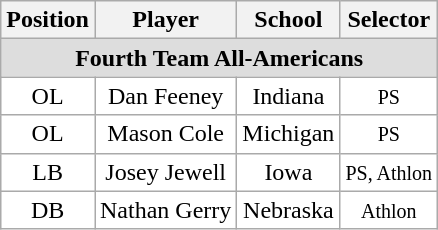<table class="wikitable">
<tr>
<th>Position</th>
<th>Player</th>
<th>School</th>
<th>Selector</th>
</tr>
<tr>
<td colspan="4" style="text-align:center; background:#ddd;"><strong>Fourth Team All-Americans</strong></td>
</tr>
<tr style="text-align:center;">
<td style="background:white">OL</td>
<td style="background:white">Dan Feeney</td>
<td style="background:white">Indiana</td>
<td style="background:white"><small>PS</small></td>
</tr>
<tr style="text-align:center;">
<td style="background:white">OL</td>
<td style="background:white">Mason Cole</td>
<td style="background:white">Michigan</td>
<td style="background:white"><small>PS</small></td>
</tr>
<tr style="text-align:center;">
<td style="background:white">LB</td>
<td style="background:white">Josey Jewell</td>
<td style="background:white">Iowa</td>
<td style="background:white"><small>PS, Athlon</small></td>
</tr>
<tr style="text-align:center;">
<td style="background:white">DB</td>
<td style="background:white">Nathan Gerry</td>
<td style="background:white">Nebraska</td>
<td style="background:white"><small>Athlon</small></td>
</tr>
</table>
